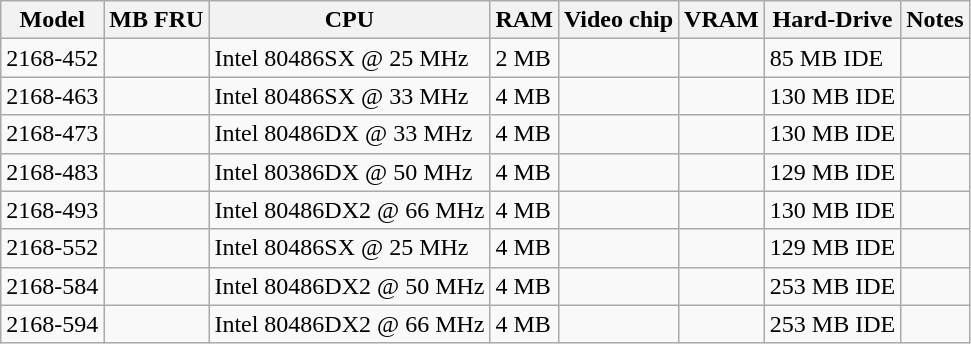<table class="wikitable">
<tr>
<th>Model</th>
<th>MB FRU</th>
<th>CPU</th>
<th>RAM</th>
<th>Video chip</th>
<th>VRAM</th>
<th>Hard-Drive</th>
<th>Notes</th>
</tr>
<tr>
<td>2168-452</td>
<td></td>
<td>Intel 80486SX @ 25 MHz</td>
<td>2 MB</td>
<td></td>
<td></td>
<td>85 MB IDE</td>
<td></td>
</tr>
<tr>
<td>2168-463</td>
<td></td>
<td>Intel 80486SX @ 33 MHz</td>
<td>4 MB</td>
<td></td>
<td></td>
<td>130 MB IDE</td>
<td></td>
</tr>
<tr>
<td>2168-473</td>
<td></td>
<td>Intel 80486DX @ 33 MHz</td>
<td>4 MB</td>
<td></td>
<td></td>
<td>130 MB IDE</td>
<td></td>
</tr>
<tr>
<td>2168-483</td>
<td></td>
<td>Intel 80386DX @ 50 MHz</td>
<td>4 MB</td>
<td></td>
<td></td>
<td>129 MB IDE</td>
<td></td>
</tr>
<tr>
<td>2168-493</td>
<td></td>
<td>Intel 80486DX2 @ 66 MHz</td>
<td>4 MB</td>
<td></td>
<td></td>
<td>130 MB IDE</td>
<td></td>
</tr>
<tr>
<td>2168-552</td>
<td></td>
<td>Intel 80486SX @ 25 MHz</td>
<td>4 MB</td>
<td></td>
<td></td>
<td>129 MB IDE</td>
<td></td>
</tr>
<tr>
<td>2168-584</td>
<td></td>
<td>Intel 80486DX2 @ 50 MHz</td>
<td>4 MB</td>
<td></td>
<td></td>
<td>253 MB IDE</td>
<td></td>
</tr>
<tr>
<td>2168-594</td>
<td></td>
<td>Intel 80486DX2 @ 66 MHz</td>
<td>4 MB</td>
<td></td>
<td></td>
<td>253 MB IDE</td>
<td></td>
</tr>
</table>
